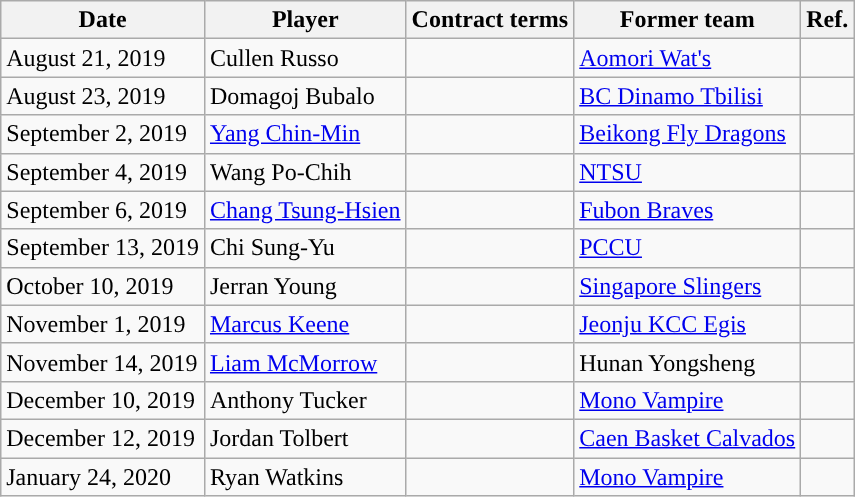<table class="wikitable sortable sortable" style="text-align: left">
<tr>
<th>Date</th>
<th>Player</th>
<th>Contract terms</th>
<th>Former team</th>
<th>Ref.</th>
</tr>
<tr>
<td>August 21, 2019</td>
<td>Cullen Russo</td>
<td></td>
<td><a href='#'>Aomori Wat's</a></td>
<td></td>
</tr>
<tr>
<td>August 23, 2019</td>
<td>Domagoj Bubalo</td>
<td></td>
<td><a href='#'>BC Dinamo Tbilisi</a></td>
<td></td>
</tr>
<tr>
<td>September 2, 2019</td>
<td><a href='#'>Yang Chin-Min</a></td>
<td></td>
<td><a href='#'>Beikong Fly Dragons</a></td>
<td></td>
</tr>
<tr>
<td>September 4, 2019</td>
<td>Wang Po-Chih</td>
<td></td>
<td><a href='#'>NTSU</a></td>
<td></td>
</tr>
<tr>
<td>September 6, 2019</td>
<td><a href='#'>Chang Tsung-Hsien</a></td>
<td></td>
<td><a href='#'>Fubon Braves</a></td>
<td></td>
</tr>
<tr>
<td>September 13, 2019</td>
<td>Chi Sung-Yu</td>
<td></td>
<td><a href='#'>PCCU</a></td>
<td></td>
</tr>
<tr>
<td>October 10, 2019</td>
<td>Jerran Young</td>
<td></td>
<td><a href='#'>Singapore Slingers</a></td>
<td></td>
</tr>
<tr>
<td>November 1, 2019</td>
<td><a href='#'>Marcus Keene</a></td>
<td></td>
<td><a href='#'>Jeonju KCC Egis</a></td>
<td></td>
</tr>
<tr>
<td>November 14, 2019</td>
<td><a href='#'>Liam McMorrow</a></td>
<td></td>
<td>Hunan Yongsheng</td>
<td></td>
</tr>
<tr>
<td>December 10, 2019</td>
<td>Anthony Tucker</td>
<td></td>
<td><a href='#'>Mono Vampire</a></td>
<td></td>
</tr>
<tr>
<td>December 12, 2019</td>
<td>Jordan Tolbert</td>
<td></td>
<td><a href='#'>Caen Basket Calvados</a></td>
<td></td>
</tr>
<tr>
<td>January 24, 2020</td>
<td>Ryan Watkins</td>
<td></td>
<td><a href='#'>Mono Vampire</a></td>
<td></td>
</tr>
</table>
